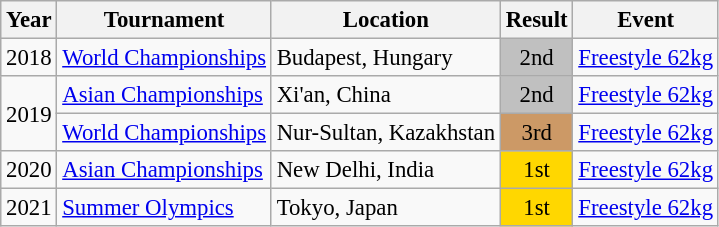<table class="wikitable" style="font-size:95%;">
<tr>
<th>Year</th>
<th>Tournament</th>
<th>Location</th>
<th>Result</th>
<th>Event</th>
</tr>
<tr>
<td>2018</td>
<td><a href='#'>World Championships</a></td>
<td>Budapest, Hungary</td>
<td align="center" bgcolor="silver">2nd</td>
<td><a href='#'>Freestyle 62kg</a></td>
</tr>
<tr>
<td rowspan=2>2019</td>
<td><a href='#'>Asian Championships</a></td>
<td>Xi'an, China</td>
<td align="center" bgcolor="silver">2nd</td>
<td><a href='#'>Freestyle 62kg</a></td>
</tr>
<tr>
<td><a href='#'>World Championships</a></td>
<td>Nur-Sultan, Kazakhstan</td>
<td align="center" bgcolor="cc9966">3rd</td>
<td><a href='#'>Freestyle 62kg</a></td>
</tr>
<tr>
<td>2020</td>
<td><a href='#'>Asian Championships</a></td>
<td>New Delhi, India</td>
<td align="center" bgcolor="gold">1st</td>
<td><a href='#'>Freestyle 62kg</a></td>
</tr>
<tr>
<td>2021</td>
<td><a href='#'>Summer Olympics</a></td>
<td>Tokyo, Japan</td>
<td align="center" bgcolor="gold">1st</td>
<td><a href='#'>Freestyle 62kg</a></td>
</tr>
</table>
